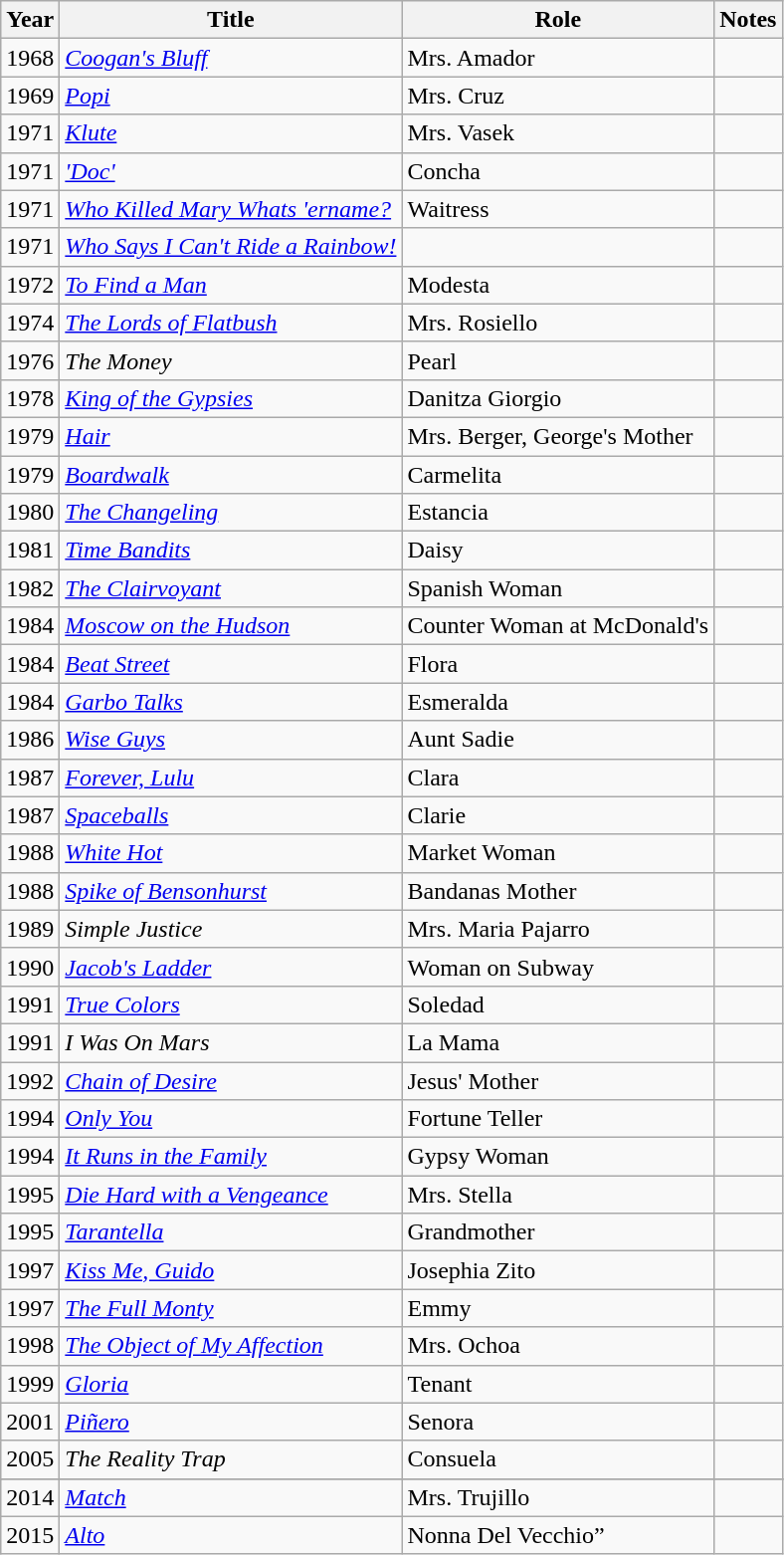<table class="wikitable sortable">
<tr>
<th>Year</th>
<th>Title</th>
<th>Role</th>
<th class="unsortable">Notes</th>
</tr>
<tr>
<td>1968</td>
<td><em><a href='#'>Coogan's Bluff</a></em></td>
<td>Mrs. Amador</td>
<td></td>
</tr>
<tr>
<td>1969</td>
<td><em><a href='#'>Popi</a></em></td>
<td>Mrs. Cruz</td>
<td></td>
</tr>
<tr>
<td>1971</td>
<td><em><a href='#'>Klute</a></em></td>
<td>Mrs. Vasek</td>
<td></td>
</tr>
<tr>
<td>1971</td>
<td><em><a href='#'>'Doc'</a></em></td>
<td>Concha</td>
<td></td>
</tr>
<tr>
<td>1971</td>
<td><em><a href='#'>Who Killed Mary Whats 'ername?</a></em></td>
<td>Waitress</td>
<td></td>
</tr>
<tr>
<td>1971</td>
<td><em><a href='#'>Who Says I Can't Ride a Rainbow!</a></em></td>
<td></td>
<td></td>
</tr>
<tr>
<td>1972</td>
<td><em><a href='#'>To Find a Man</a></em></td>
<td>Modesta</td>
<td></td>
</tr>
<tr>
<td>1974</td>
<td><em><a href='#'>The Lords of Flatbush</a></em></td>
<td>Mrs. Rosiello</td>
<td></td>
</tr>
<tr>
<td>1976</td>
<td><em>The Money</em></td>
<td>Pearl</td>
<td></td>
</tr>
<tr>
<td>1978</td>
<td><em><a href='#'>King of the Gypsies</a></em></td>
<td>Danitza Giorgio</td>
<td></td>
</tr>
<tr>
<td>1979</td>
<td><em><a href='#'>Hair</a></em></td>
<td>Mrs. Berger, George's Mother</td>
<td></td>
</tr>
<tr>
<td>1979</td>
<td><em><a href='#'>Boardwalk</a></em></td>
<td>Carmelita</td>
<td></td>
</tr>
<tr>
<td>1980</td>
<td><em><a href='#'>The Changeling</a></em></td>
<td>Estancia</td>
<td></td>
</tr>
<tr>
<td>1981</td>
<td><em><a href='#'>Time Bandits</a></em></td>
<td>Daisy</td>
<td></td>
</tr>
<tr>
<td>1982</td>
<td><em><a href='#'>The Clairvoyant</a></em></td>
<td>Spanish Woman</td>
<td></td>
</tr>
<tr>
<td>1984</td>
<td><em><a href='#'>Moscow on the Hudson</a></em></td>
<td>Counter Woman at McDonald's</td>
<td></td>
</tr>
<tr>
<td>1984</td>
<td><em><a href='#'>Beat Street</a></em></td>
<td>Flora</td>
<td></td>
</tr>
<tr>
<td>1984</td>
<td><em><a href='#'>Garbo Talks</a></em></td>
<td>Esmeralda</td>
<td></td>
</tr>
<tr>
<td>1986</td>
<td><em><a href='#'>Wise Guys</a></em></td>
<td>Aunt Sadie</td>
<td></td>
</tr>
<tr>
<td>1987</td>
<td><em><a href='#'>Forever, Lulu</a></em></td>
<td>Clara</td>
<td></td>
</tr>
<tr>
<td>1987</td>
<td><em><a href='#'>Spaceballs</a></em></td>
<td>Clarie</td>
<td></td>
</tr>
<tr>
<td>1988</td>
<td><em><a href='#'>White Hot</a></em></td>
<td>Market Woman</td>
<td></td>
</tr>
<tr>
<td>1988</td>
<td><em><a href='#'>Spike of Bensonhurst</a></em></td>
<td>Bandanas Mother</td>
<td></td>
</tr>
<tr>
<td>1989</td>
<td><em>Simple Justice</em></td>
<td>Mrs. Maria Pajarro</td>
<td></td>
</tr>
<tr>
<td>1990</td>
<td><em><a href='#'>Jacob's Ladder</a></em></td>
<td>Woman on Subway</td>
<td></td>
</tr>
<tr>
<td>1991</td>
<td><em><a href='#'>True Colors</a></em></td>
<td>Soledad</td>
<td></td>
</tr>
<tr>
<td>1991</td>
<td><em>I Was On Mars</em></td>
<td>La Mama</td>
<td></td>
</tr>
<tr>
<td>1992</td>
<td><em><a href='#'>Chain of Desire</a></em></td>
<td>Jesus' Mother</td>
<td></td>
</tr>
<tr>
<td>1994</td>
<td><em><a href='#'>Only You</a></em></td>
<td>Fortune Teller</td>
<td></td>
</tr>
<tr>
<td>1994</td>
<td><em><a href='#'>It Runs in the Family</a></em></td>
<td>Gypsy Woman</td>
<td></td>
</tr>
<tr>
<td>1995</td>
<td><em><a href='#'>Die Hard with a Vengeance</a></em></td>
<td>Mrs. Stella</td>
<td></td>
</tr>
<tr>
<td>1995</td>
<td><em><a href='#'>Tarantella</a></em></td>
<td>Grandmother</td>
<td></td>
</tr>
<tr>
<td>1997</td>
<td><em><a href='#'>Kiss Me, Guido</a></em></td>
<td>Josephia Zito</td>
<td></td>
</tr>
<tr>
<td>1997</td>
<td><em><a href='#'>The Full Monty</a></em></td>
<td>Emmy</td>
<td></td>
</tr>
<tr>
<td>1998</td>
<td><em><a href='#'>The Object of My Affection</a></em></td>
<td>Mrs. Ochoa</td>
<td></td>
</tr>
<tr>
<td>1999</td>
<td><em><a href='#'>Gloria</a></em></td>
<td>Tenant</td>
<td></td>
</tr>
<tr>
<td>2001</td>
<td><em><a href='#'>Piñero</a></em></td>
<td>Senora</td>
<td></td>
</tr>
<tr>
<td>2005</td>
<td><em>The Reality Trap</em></td>
<td>Consuela</td>
<td></td>
</tr>
<tr>
</tr>
<tr>
<td>2014</td>
<td><em><a href='#'>Match</a></em></td>
<td>Mrs. Trujillo</td>
<td></td>
</tr>
<tr>
<td>2015</td>
<td><em><a href='#'>Alto</a></em></td>
<td>Nonna Del Vecchio”</td>
<td></td>
</tr>
</table>
